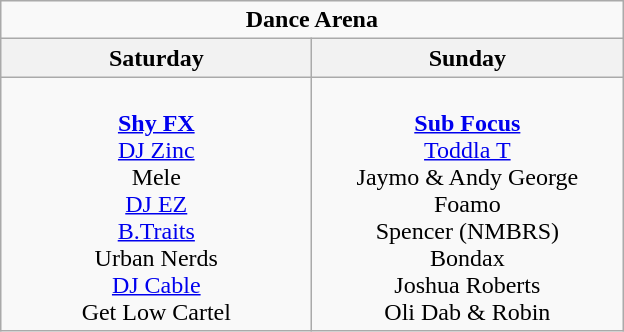<table class="wikitable">
<tr>
<td colspan="2" align="center"><strong>Dance Arena</strong></td>
</tr>
<tr>
<th>Saturday</th>
<th>Sunday</th>
</tr>
<tr>
<td valign="top" align="center" width=200><br><strong><a href='#'>Shy FX</a></strong>
<br><a href='#'>DJ Zinc</a>
<br> Mele
<br><a href='#'>DJ EZ</a>
<br><a href='#'>B.Traits</a>
<br> Urban Nerds
<br><a href='#'>DJ Cable</a>
<br> Get Low Cartel</td>
<td valign="top" align="center" width=200><br><strong><a href='#'>Sub Focus</a></strong>
<br><a href='#'>Toddla T</a>
<br> Jaymo & Andy George
<br> Foamo
<br> Spencer (NMBRS)
<br> Bondax
<br> Joshua Roberts
<br> Oli Dab & Robin</td>
</tr>
</table>
